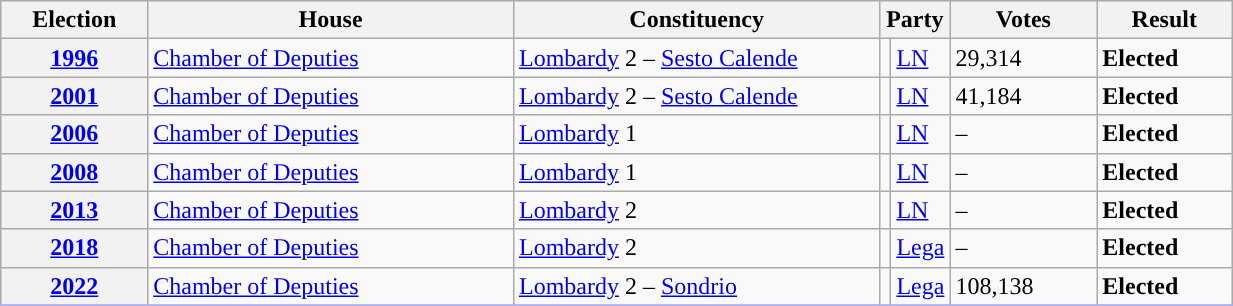<table class=wikitable style="width:65%; border:1px #AAAAFF solid">
<tr>
<th width=12%>Election</th>
<th width=30%>House</th>
<th width=30%>Constituency</th>
<th width=5% colspan="2">Party</th>
<th width=12%>Votes</th>
<th width=15%>Result</th>
</tr>
<tr>
<th><a href='#'>1996</a></th>
<td><a href='#'>Chamber of Deputies</a></td>
<td><a href='#'>Lombardy</a> 2 – <a href='#'>Sesto Calende</a></td>
<td></td>
<td><a href='#'>LN</a></td>
<td>29,314</td>
<td> <strong>Elected</strong></td>
</tr>
<tr>
<th><a href='#'>2001</a></th>
<td><a href='#'>Chamber of Deputies</a></td>
<td><a href='#'>Lombardy</a> 2 – <a href='#'>Sesto Calende</a></td>
<td></td>
<td><a href='#'>LN</a></td>
<td>41,184</td>
<td> <strong>Elected</strong></td>
</tr>
<tr>
<th><a href='#'>2006</a></th>
<td><a href='#'>Chamber of Deputies</a></td>
<td><a href='#'>Lombardy</a> 1</td>
<td></td>
<td><a href='#'>LN</a></td>
<td>–</td>
<td> <strong>Elected</strong></td>
</tr>
<tr>
<th><a href='#'>2008</a></th>
<td><a href='#'>Chamber of Deputies</a></td>
<td><a href='#'>Lombardy</a> 1</td>
<td></td>
<td><a href='#'>LN</a></td>
<td>–</td>
<td> <strong>Elected</strong></td>
</tr>
<tr>
<th><a href='#'>2013</a></th>
<td><a href='#'>Chamber of Deputies</a></td>
<td><a href='#'>Lombardy</a> 2</td>
<td></td>
<td><a href='#'>LN</a></td>
<td>–</td>
<td> <strong>Elected</strong></td>
</tr>
<tr>
<th><a href='#'>2018</a></th>
<td><a href='#'>Chamber of Deputies</a></td>
<td><a href='#'>Lombardy</a> 2</td>
<td></td>
<td><a href='#'>Lega</a></td>
<td>–</td>
<td> <strong>Elected</strong></td>
</tr>
<tr>
<th><a href='#'>2022</a></th>
<td><a href='#'>Chamber of Deputies</a></td>
<td><a href='#'>Lombardy</a> 2 – <a href='#'>Sondrio</a></td>
<td></td>
<td><a href='#'>Lega</a></td>
<td>108,138</td>
<td> <strong>Elected</strong></td>
</tr>
<tr>
</tr>
</table>
